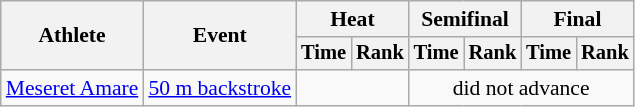<table class=wikitable style="font-size:90%">
<tr>
<th rowspan="2">Athlete</th>
<th rowspan="2">Event</th>
<th colspan="2">Heat</th>
<th colspan="2">Semifinal</th>
<th colspan="2">Final</th>
</tr>
<tr style="font-size:95%">
<th>Time</th>
<th>Rank</th>
<th>Time</th>
<th>Rank</th>
<th>Time</th>
<th>Rank</th>
</tr>
<tr align=center>
<td align=left><a href='#'>Meseret Amare</a></td>
<td align=left><a href='#'>50 m backstroke</a></td>
<td colspan=2></td>
<td colspan=4>did not advance</td>
</tr>
</table>
